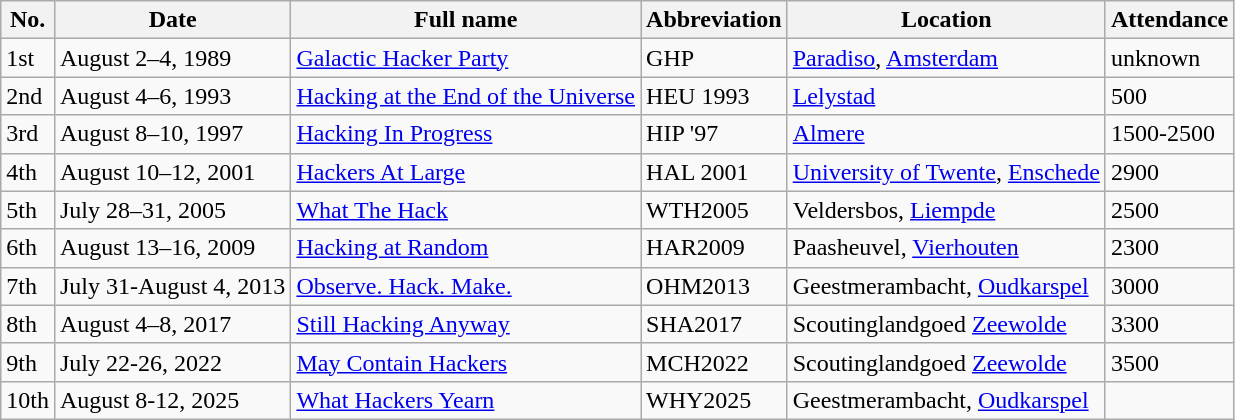<table class="wikitable">
<tr>
<th>No.</th>
<th>Date</th>
<th>Full name</th>
<th>Abbreviation</th>
<th>Location</th>
<th>Attendance</th>
</tr>
<tr>
<td>1st</td>
<td>August 2–4, 1989</td>
<td><a href='#'>Galactic Hacker Party</a></td>
<td>GHP</td>
<td><a href='#'>Paradiso</a>, <a href='#'>Amsterdam</a></td>
<td>unknown</td>
</tr>
<tr>
<td>2nd</td>
<td>August 4–6, 1993</td>
<td><a href='#'>Hacking at the End of the Universe</a></td>
<td>HEU 1993</td>
<td><a href='#'>Lelystad</a></td>
<td>500</td>
</tr>
<tr>
<td>3rd</td>
<td>August 8–10, 1997</td>
<td><a href='#'>Hacking In Progress</a></td>
<td>HIP '97</td>
<td><a href='#'>Almere</a></td>
<td>1500-2500</td>
</tr>
<tr>
<td>4th</td>
<td>August 10–12, 2001</td>
<td><a href='#'>Hackers At Large</a></td>
<td>HAL 2001</td>
<td><a href='#'>University of Twente</a>, <a href='#'>Enschede</a></td>
<td>2900</td>
</tr>
<tr>
<td>5th</td>
<td>July 28–31, 2005</td>
<td><a href='#'>What The Hack</a></td>
<td>WTH2005</td>
<td>Veldersbos, <a href='#'>Liempde</a></td>
<td>2500</td>
</tr>
<tr>
<td>6th</td>
<td>August 13–16, 2009</td>
<td><a href='#'>Hacking at Random</a></td>
<td>HAR2009</td>
<td>Paasheuvel, <a href='#'>Vierhouten</a></td>
<td>2300</td>
</tr>
<tr>
<td>7th</td>
<td>July 31-August 4, 2013</td>
<td><a href='#'>Observe. Hack. Make.</a></td>
<td>OHM2013</td>
<td>Geestmerambacht, <a href='#'>Oudkarspel</a></td>
<td>3000</td>
</tr>
<tr>
<td>8th</td>
<td>August 4–8, 2017</td>
<td><a href='#'>Still Hacking Anyway</a></td>
<td>SHA2017</td>
<td>Scoutinglandgoed <a href='#'>Zeewolde</a></td>
<td>3300</td>
</tr>
<tr>
<td>9th</td>
<td>July 22-26, 2022</td>
<td><a href='#'>May Contain Hackers</a></td>
<td>MCH2022</td>
<td>Scoutinglandgoed <a href='#'>Zeewolde</a></td>
<td>3500</td>
</tr>
<tr>
<td>10th</td>
<td>August 8-12, 2025</td>
<td><a href='#'>What Hackers Yearn</a></td>
<td>WHY2025</td>
<td>Geestmerambacht, <a href='#'>Oudkarspel</a></td>
<td></td>
</tr>
</table>
